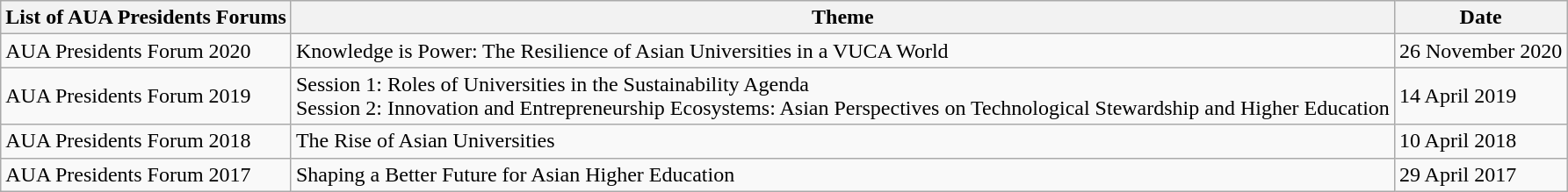<table class="wikitable">
<tr>
<th>List of AUA Presidents Forums</th>
<th>Theme</th>
<th>Date</th>
</tr>
<tr>
<td>AUA Presidents Forum 2020</td>
<td>Knowledge is Power: The Resilience of Asian Universities in a VUCA World</td>
<td>26 November 2020</td>
</tr>
<tr>
<td>AUA Presidents Forum 2019</td>
<td>Session 1: Roles of Universities in the Sustainability Agenda<br>Session 2: Innovation and Entrepreneurship Ecosystems: Asian Perspectives on Technological Stewardship and Higher Education</td>
<td>14 April 2019</td>
</tr>
<tr>
<td>AUA Presidents Forum 2018</td>
<td>The Rise of Asian Universities</td>
<td>10 April 2018</td>
</tr>
<tr>
<td>AUA Presidents Forum 2017</td>
<td>Shaping a Better Future for Asian Higher Education</td>
<td>29 April 2017</td>
</tr>
</table>
